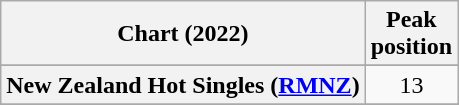<table class="wikitable sortable plainrowheaders" style="text-align:center">
<tr>
<th scope="col">Chart (2022)</th>
<th scope="col">Peak<br>position</th>
</tr>
<tr>
</tr>
<tr>
<th scope="row">New Zealand Hot Singles (<a href='#'>RMNZ</a>)</th>
<td>13</td>
</tr>
<tr>
</tr>
<tr>
</tr>
</table>
